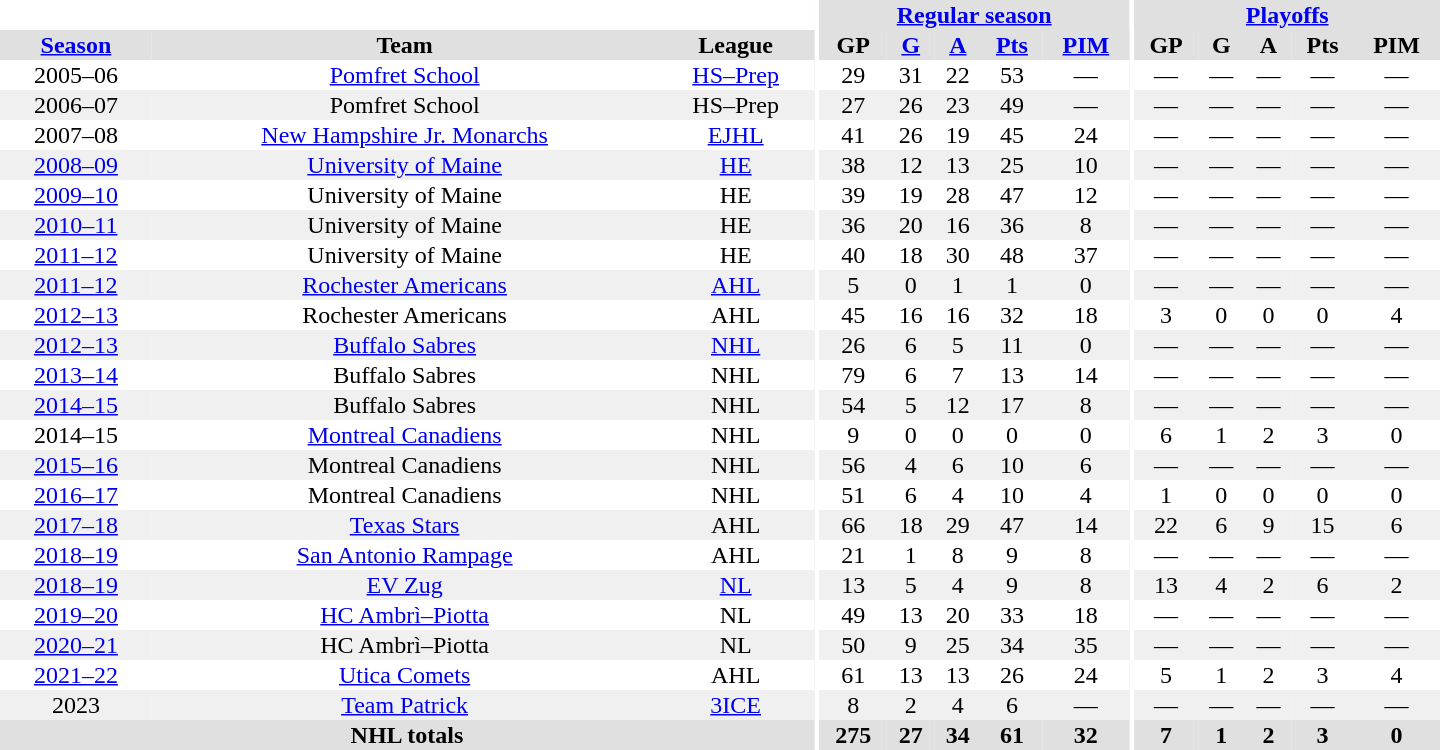<table border="0" cellpadding="1" cellspacing="0" style="text-align:center; width:60em;">
<tr bgcolor="#e0e0e0">
<th colspan="3" bgcolor="#ffffff"></th>
<th rowspan="99" bgcolor="#ffffff"></th>
<th colspan="5"><a href='#'>Regular season</a></th>
<th rowspan="99" bgcolor="#ffffff"></th>
<th colspan="5"><a href='#'>Playoffs</a></th>
</tr>
<tr bgcolor="#e0e0e0">
<th><a href='#'>Season</a></th>
<th>Team</th>
<th>League</th>
<th>GP</th>
<th><a href='#'>G</a></th>
<th><a href='#'>A</a></th>
<th><a href='#'>Pts</a></th>
<th><a href='#'>PIM</a></th>
<th>GP</th>
<th>G</th>
<th>A</th>
<th>Pts</th>
<th>PIM</th>
</tr>
<tr>
<td>2005–06</td>
<td><a href='#'>Pomfret School</a></td>
<td><a href='#'>HS–Prep</a></td>
<td>29</td>
<td>31</td>
<td>22</td>
<td>53</td>
<td>—</td>
<td>—</td>
<td>—</td>
<td>—</td>
<td>—</td>
<td>—</td>
</tr>
<tr style="background:#f0f0f0;">
<td>2006–07</td>
<td>Pomfret School</td>
<td>HS–Prep</td>
<td>27</td>
<td>26</td>
<td>23</td>
<td>49</td>
<td>—</td>
<td>—</td>
<td>—</td>
<td>—</td>
<td>—</td>
<td>—</td>
</tr>
<tr>
<td>2007–08</td>
<td><a href='#'>New Hampshire Jr. Monarchs</a></td>
<td><a href='#'>EJHL</a></td>
<td>41</td>
<td>26</td>
<td>19</td>
<td>45</td>
<td>24</td>
<td>—</td>
<td>—</td>
<td>—</td>
<td>—</td>
<td>—</td>
</tr>
<tr style="background:#f0f0f0;">
<td><a href='#'>2008–09</a></td>
<td><a href='#'>University of Maine</a></td>
<td><a href='#'>HE</a></td>
<td>38</td>
<td>12</td>
<td>13</td>
<td>25</td>
<td>10</td>
<td>—</td>
<td>—</td>
<td>—</td>
<td>—</td>
<td>—</td>
</tr>
<tr>
<td><a href='#'>2009–10</a></td>
<td>University of Maine</td>
<td>HE</td>
<td>39</td>
<td>19</td>
<td>28</td>
<td>47</td>
<td>12</td>
<td>—</td>
<td>—</td>
<td>—</td>
<td>—</td>
<td>—</td>
</tr>
<tr style="background:#f0f0f0;">
<td><a href='#'>2010–11</a></td>
<td>University of Maine</td>
<td>HE</td>
<td>36</td>
<td>20</td>
<td>16</td>
<td>36</td>
<td>8</td>
<td>—</td>
<td>—</td>
<td>—</td>
<td>—</td>
<td>—</td>
</tr>
<tr>
<td><a href='#'>2011–12</a></td>
<td>University of Maine</td>
<td>HE</td>
<td>40</td>
<td>18</td>
<td>30</td>
<td>48</td>
<td>37</td>
<td>—</td>
<td>—</td>
<td>—</td>
<td>—</td>
<td>—</td>
</tr>
<tr style="background:#f0f0f0;">
<td><a href='#'>2011–12</a></td>
<td><a href='#'>Rochester Americans</a></td>
<td><a href='#'>AHL</a></td>
<td>5</td>
<td>0</td>
<td>1</td>
<td>1</td>
<td>0</td>
<td>—</td>
<td>—</td>
<td>—</td>
<td>—</td>
<td>—</td>
</tr>
<tr>
<td><a href='#'>2012–13</a></td>
<td>Rochester Americans</td>
<td>AHL</td>
<td>45</td>
<td>16</td>
<td>16</td>
<td>32</td>
<td>18</td>
<td>3</td>
<td>0</td>
<td>0</td>
<td>0</td>
<td>4</td>
</tr>
<tr style="background:#f0f0f0;">
<td><a href='#'>2012–13</a></td>
<td><a href='#'>Buffalo Sabres</a></td>
<td><a href='#'>NHL</a></td>
<td>26</td>
<td>6</td>
<td>5</td>
<td>11</td>
<td>0</td>
<td>—</td>
<td>—</td>
<td>—</td>
<td>—</td>
<td>—</td>
</tr>
<tr>
<td><a href='#'>2013–14</a></td>
<td>Buffalo Sabres</td>
<td>NHL</td>
<td>79</td>
<td>6</td>
<td>7</td>
<td>13</td>
<td>14</td>
<td>—</td>
<td>—</td>
<td>—</td>
<td>—</td>
<td>—</td>
</tr>
<tr style="background:#f0f0f0;">
<td><a href='#'>2014–15</a></td>
<td>Buffalo Sabres</td>
<td>NHL</td>
<td>54</td>
<td>5</td>
<td>12</td>
<td>17</td>
<td>8</td>
<td>—</td>
<td>—</td>
<td>—</td>
<td>—</td>
<td>—</td>
</tr>
<tr>
<td>2014–15</td>
<td><a href='#'>Montreal Canadiens</a></td>
<td>NHL</td>
<td>9</td>
<td>0</td>
<td>0</td>
<td>0</td>
<td>0</td>
<td>6</td>
<td>1</td>
<td>2</td>
<td>3</td>
<td>0</td>
</tr>
<tr style="background:#f0f0f0;">
<td><a href='#'>2015–16</a></td>
<td>Montreal Canadiens</td>
<td>NHL</td>
<td>56</td>
<td>4</td>
<td>6</td>
<td>10</td>
<td>6</td>
<td>—</td>
<td>—</td>
<td>—</td>
<td>—</td>
<td>—</td>
</tr>
<tr>
<td><a href='#'>2016–17</a></td>
<td>Montreal Canadiens</td>
<td>NHL</td>
<td>51</td>
<td>6</td>
<td>4</td>
<td>10</td>
<td>4</td>
<td>1</td>
<td>0</td>
<td>0</td>
<td>0</td>
<td>0</td>
</tr>
<tr style="background:#f0f0f0;">
<td><a href='#'>2017–18</a></td>
<td><a href='#'>Texas Stars</a></td>
<td>AHL</td>
<td>66</td>
<td>18</td>
<td>29</td>
<td>47</td>
<td>14</td>
<td>22</td>
<td>6</td>
<td>9</td>
<td>15</td>
<td>6</td>
</tr>
<tr>
<td><a href='#'>2018–19</a></td>
<td><a href='#'>San Antonio Rampage</a></td>
<td>AHL</td>
<td>21</td>
<td>1</td>
<td>8</td>
<td>9</td>
<td>8</td>
<td>—</td>
<td>—</td>
<td>—</td>
<td>—</td>
<td>—</td>
</tr>
<tr style="background:#f0f0f0;">
<td><a href='#'>2018–19</a></td>
<td><a href='#'>EV Zug</a></td>
<td><a href='#'>NL</a></td>
<td>13</td>
<td>5</td>
<td>4</td>
<td>9</td>
<td>8</td>
<td>13</td>
<td>4</td>
<td>2</td>
<td>6</td>
<td>2</td>
</tr>
<tr>
<td><a href='#'>2019–20</a></td>
<td><a href='#'>HC Ambrì–Piotta</a></td>
<td>NL</td>
<td>49</td>
<td>13</td>
<td>20</td>
<td>33</td>
<td>18</td>
<td>—</td>
<td>—</td>
<td>—</td>
<td>—</td>
<td>—</td>
</tr>
<tr style="background:#f0f0f0;">
<td><a href='#'>2020–21</a></td>
<td>HC Ambrì–Piotta</td>
<td>NL</td>
<td>50</td>
<td>9</td>
<td>25</td>
<td>34</td>
<td>35</td>
<td>—</td>
<td>—</td>
<td>—</td>
<td>—</td>
<td>—</td>
</tr>
<tr>
<td><a href='#'>2021–22</a></td>
<td><a href='#'>Utica Comets</a></td>
<td>AHL</td>
<td>61</td>
<td>13</td>
<td>13</td>
<td>26</td>
<td>24</td>
<td>5</td>
<td>1</td>
<td>2</td>
<td>3</td>
<td>4</td>
</tr>
<tr style="background:#f0f0f0;">
<td>2023</td>
<td><a href='#'>Team Patrick</a></td>
<td><a href='#'>3ICE</a></td>
<td>8</td>
<td>2</td>
<td>4</td>
<td>6</td>
<td>—</td>
<td>—</td>
<td>—</td>
<td>—</td>
<td>—</td>
<td>—</td>
</tr>
<tr bgcolor="#e0e0e0">
<th colspan="3">NHL totals</th>
<th>275</th>
<th>27</th>
<th>34</th>
<th>61</th>
<th>32</th>
<th>7</th>
<th>1</th>
<th>2</th>
<th>3</th>
<th>0</th>
</tr>
</table>
